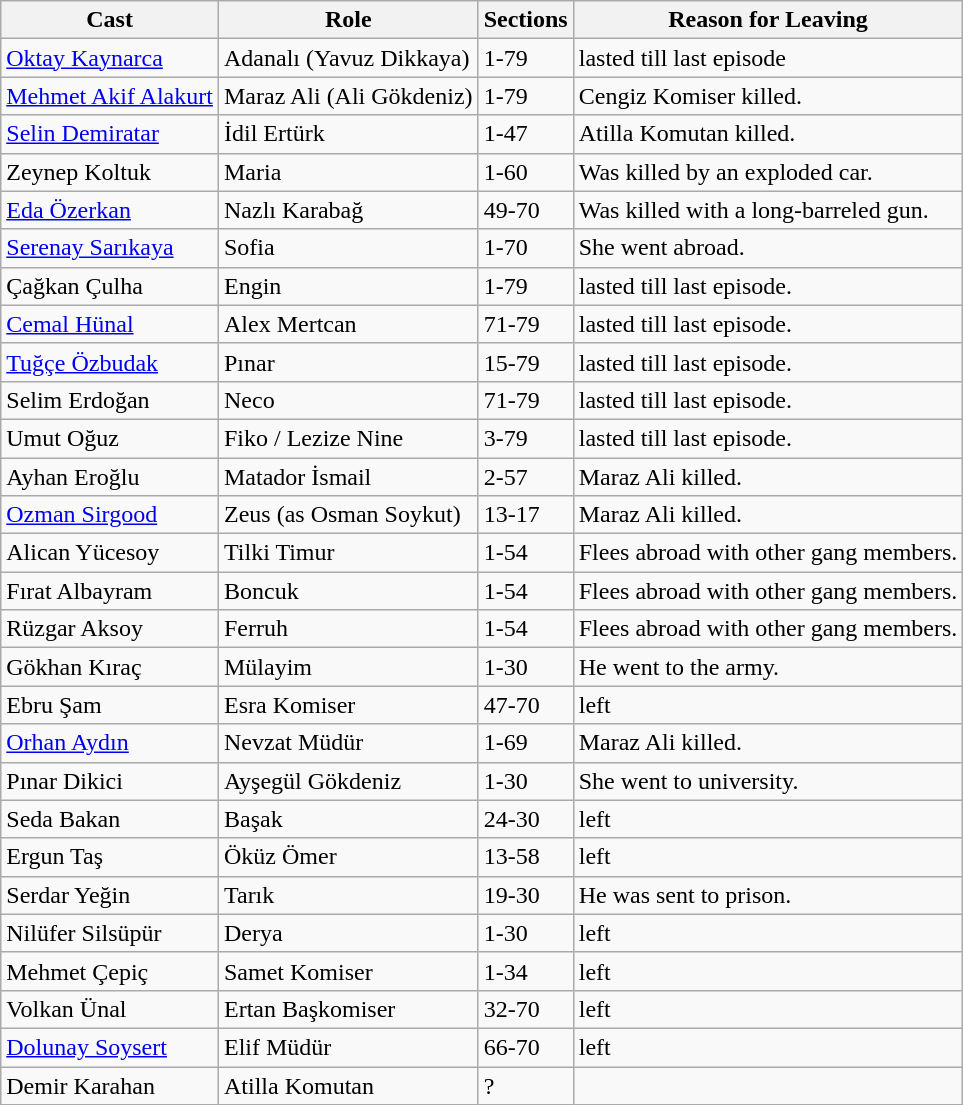<table class="wikitable">
<tr>
<th>Cast</th>
<th>Role</th>
<th>Sections</th>
<th>Reason for Leaving</th>
</tr>
<tr>
<td><a href='#'>Oktay Kaynarca</a></td>
<td>Adanalı (Yavuz Dikkaya)</td>
<td>1-79</td>
<td>lasted till last episode</td>
</tr>
<tr>
<td><a href='#'>Mehmet Akif Alakurt</a></td>
<td>Maraz Ali (Ali Gökdeniz)</td>
<td>1-79</td>
<td>Cengiz Komiser killed.</td>
</tr>
<tr>
<td><a href='#'>Selin Demiratar</a></td>
<td>İdil Ertürk</td>
<td>1-47</td>
<td>Atilla Komutan killed.</td>
</tr>
<tr>
<td>Zeynep Koltuk</td>
<td>Maria</td>
<td>1-60</td>
<td>Was killed by an exploded car.</td>
</tr>
<tr>
<td><a href='#'>Eda Özerkan</a></td>
<td>Nazlı Karabağ</td>
<td>49-70</td>
<td>Was killed with a long-barreled gun.</td>
</tr>
<tr>
<td><a href='#'>Serenay Sarıkaya</a></td>
<td>Sofia</td>
<td>1-70</td>
<td>She went abroad.</td>
</tr>
<tr>
<td>Çağkan Çulha</td>
<td>Engin</td>
<td>1-79</td>
<td>lasted till last episode.</td>
</tr>
<tr>
<td><a href='#'>Cemal Hünal</a></td>
<td>Alex Mertcan</td>
<td>71-79</td>
<td>lasted till last episode.</td>
</tr>
<tr>
<td><a href='#'>Tuğçe Özbudak</a></td>
<td>Pınar</td>
<td>15-79</td>
<td>lasted till last episode.</td>
</tr>
<tr>
<td>Selim Erdoğan</td>
<td>Neco</td>
<td>71-79</td>
<td>lasted till last episode.</td>
</tr>
<tr>
<td>Umut Oğuz</td>
<td>Fiko / Lezize Nine</td>
<td>3-79</td>
<td>lasted till last episode.</td>
</tr>
<tr>
<td>Ayhan Eroğlu</td>
<td>Matador İsmail</td>
<td>2-57</td>
<td>Maraz Ali killed.</td>
</tr>
<tr>
<td><a href='#'>Ozman Sirgood</a></td>
<td>Zeus (as Osman Soykut)</td>
<td>13-17</td>
<td>Maraz Ali killed.</td>
</tr>
<tr>
<td>Alican Yücesoy</td>
<td>Tilki Timur</td>
<td>1-54</td>
<td>Flees abroad with other gang members.</td>
</tr>
<tr>
<td>Fırat Albayram</td>
<td>Boncuk</td>
<td>1-54</td>
<td>Flees abroad with other gang members.</td>
</tr>
<tr>
<td>Rüzgar Aksoy</td>
<td>Ferruh</td>
<td>1-54</td>
<td>Flees abroad with other gang members.</td>
</tr>
<tr>
<td>Gökhan Kıraç</td>
<td>Mülayim</td>
<td>1-30</td>
<td>He went to the army.</td>
</tr>
<tr>
<td>Ebru Şam</td>
<td>Esra Komiser</td>
<td>47-70</td>
<td>left</td>
</tr>
<tr>
<td><a href='#'>Orhan Aydın</a></td>
<td>Nevzat Müdür</td>
<td>1-69</td>
<td>Maraz Ali killed.</td>
</tr>
<tr>
<td>Pınar Dikici</td>
<td>Ayşegül Gökdeniz</td>
<td>1-30</td>
<td>She went to university.</td>
</tr>
<tr>
<td>Seda Bakan</td>
<td>Başak</td>
<td>24-30</td>
<td>left</td>
</tr>
<tr>
<td>Ergun Taş</td>
<td>Öküz Ömer</td>
<td>13-58</td>
<td>left</td>
</tr>
<tr>
<td>Serdar Yeğin</td>
<td>Tarık</td>
<td>19-30</td>
<td>He was sent to prison.</td>
</tr>
<tr>
<td>Nilüfer Silsüpür</td>
<td>Derya</td>
<td>1-30</td>
<td>left</td>
</tr>
<tr>
<td>Mehmet Çepiç</td>
<td>Samet Komiser</td>
<td>1-34</td>
<td>left</td>
</tr>
<tr>
<td>Volkan Ünal</td>
<td>Ertan Başkomiser</td>
<td>32-70</td>
<td>left</td>
</tr>
<tr>
<td><a href='#'>Dolunay Soysert</a></td>
<td>Elif Müdür</td>
<td>66-70</td>
<td>left</td>
</tr>
<tr>
<td>Demir Karahan</td>
<td>Atilla Komutan</td>
<td>?</td>
<td></td>
</tr>
</table>
